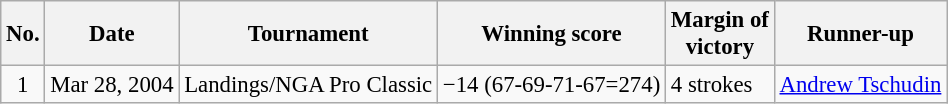<table class="wikitable" style="font-size:95%;">
<tr>
<th>No.</th>
<th>Date</th>
<th>Tournament</th>
<th>Winning score</th>
<th>Margin of<br>victory</th>
<th>Runner-up</th>
</tr>
<tr>
<td align=center>1</td>
<td align=right>Mar 28, 2004</td>
<td>Landings/NGA Pro Classic</td>
<td>−14 (67-69-71-67=274)</td>
<td>4 strokes</td>
<td> <a href='#'>Andrew Tschudin</a></td>
</tr>
</table>
